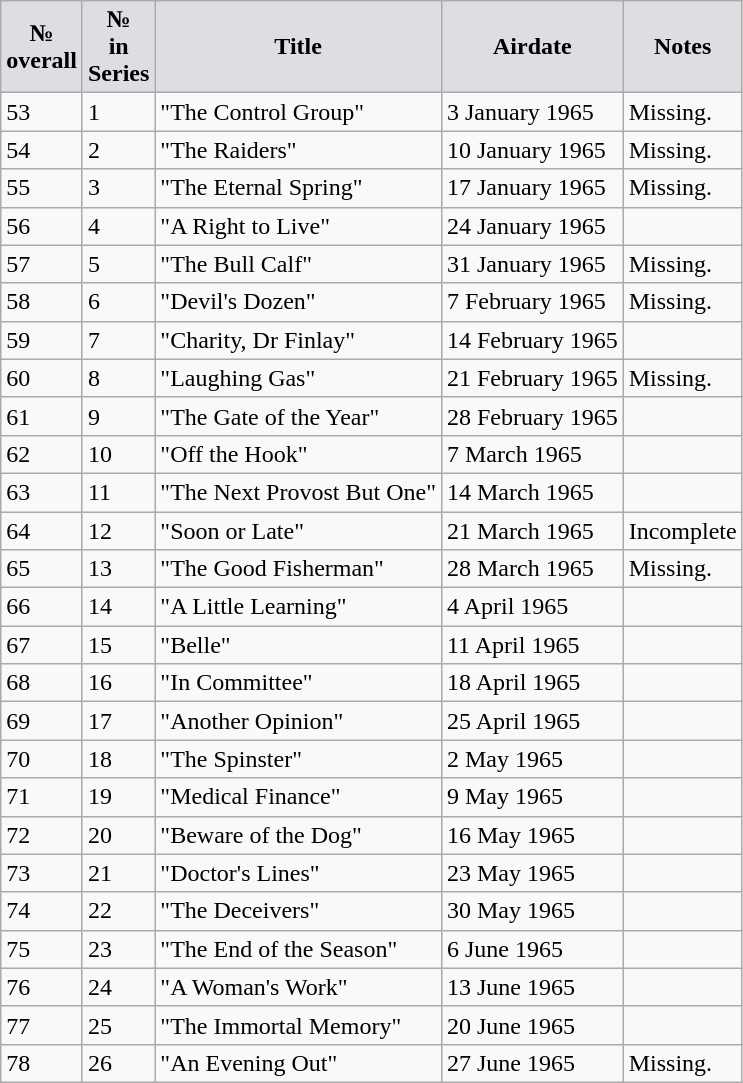<table class="wikitable">
<tr>
<th style="background:#dedde2;">№<br>overall</th>
<th style="background:#dedde2;">№<br>in<br>Series</th>
<th style="background:#dedde2;">Title</th>
<th style="background:#dedde2;">Airdate</th>
<th style="background:#dedde2;">Notes</th>
</tr>
<tr>
<td>53</td>
<td>1</td>
<td>"The Control Group"</td>
<td>3 January 1965</td>
<td>Missing.</td>
</tr>
<tr>
<td>54</td>
<td>2</td>
<td>"The Raiders"</td>
<td>10 January 1965</td>
<td>Missing.</td>
</tr>
<tr>
<td>55</td>
<td>3</td>
<td>"The Eternal Spring"</td>
<td>17 January 1965</td>
<td>Missing.</td>
</tr>
<tr>
<td>56</td>
<td>4</td>
<td>"A Right to Live"</td>
<td>24 January 1965</td>
<td></td>
</tr>
<tr>
<td>57</td>
<td>5</td>
<td>"The Bull Calf"</td>
<td>31 January 1965</td>
<td>Missing.</td>
</tr>
<tr>
<td>58</td>
<td>6</td>
<td>"Devil's Dozen"</td>
<td>7 February 1965</td>
<td>Missing.</td>
</tr>
<tr>
<td>59</td>
<td>7</td>
<td>"Charity, Dr Finlay"</td>
<td>14 February 1965</td>
<td></td>
</tr>
<tr>
<td>60</td>
<td>8</td>
<td>"Laughing Gas"</td>
<td>21 February 1965</td>
<td>Missing.</td>
</tr>
<tr>
<td>61</td>
<td>9</td>
<td>"The Gate of the Year"</td>
<td>28 February 1965</td>
<td></td>
</tr>
<tr>
<td>62</td>
<td>10</td>
<td>"Off the Hook"</td>
<td>7 March 1965</td>
<td></td>
</tr>
<tr>
<td>63</td>
<td>11</td>
<td>"The Next Provost But One"</td>
<td>14 March 1965</td>
<td></td>
</tr>
<tr>
<td>64</td>
<td>12</td>
<td>"Soon or Late"</td>
<td>21 March 1965</td>
<td>Incomplete</td>
</tr>
<tr>
<td>65</td>
<td>13</td>
<td>"The Good Fisherman"</td>
<td>28 March 1965</td>
<td>Missing.</td>
</tr>
<tr>
<td>66</td>
<td>14</td>
<td>"A Little Learning"</td>
<td>4 April 1965</td>
<td></td>
</tr>
<tr>
<td>67</td>
<td>15</td>
<td>"Belle"</td>
<td>11 April 1965</td>
<td></td>
</tr>
<tr>
<td>68</td>
<td>16</td>
<td>"In Committee"</td>
<td>18 April 1965</td>
<td></td>
</tr>
<tr>
<td>69</td>
<td>17</td>
<td>"Another Opinion"</td>
<td>25 April 1965</td>
<td></td>
</tr>
<tr>
<td>70</td>
<td>18</td>
<td>"The Spinster"</td>
<td>2 May 1965</td>
<td></td>
</tr>
<tr>
<td>71</td>
<td>19</td>
<td>"Medical Finance"</td>
<td>9 May 1965</td>
<td></td>
</tr>
<tr>
<td>72</td>
<td>20</td>
<td>"Beware of the Dog"</td>
<td>16 May 1965</td>
<td></td>
</tr>
<tr>
<td>73</td>
<td>21</td>
<td>"Doctor's Lines"</td>
<td>23 May 1965</td>
<td></td>
</tr>
<tr>
<td>74</td>
<td>22</td>
<td>"The Deceivers"</td>
<td>30 May 1965</td>
<td></td>
</tr>
<tr>
<td>75</td>
<td>23</td>
<td>"The End of the Season"</td>
<td>6 June 1965</td>
<td></td>
</tr>
<tr>
<td>76</td>
<td>24</td>
<td>"A Woman's Work"</td>
<td>13 June 1965</td>
<td></td>
</tr>
<tr>
<td>77</td>
<td>25</td>
<td>"The Immortal Memory"</td>
<td>20 June 1965</td>
<td></td>
</tr>
<tr>
<td>78</td>
<td>26</td>
<td>"An Evening Out"</td>
<td>27 June 1965</td>
<td>Missing.</td>
</tr>
</table>
